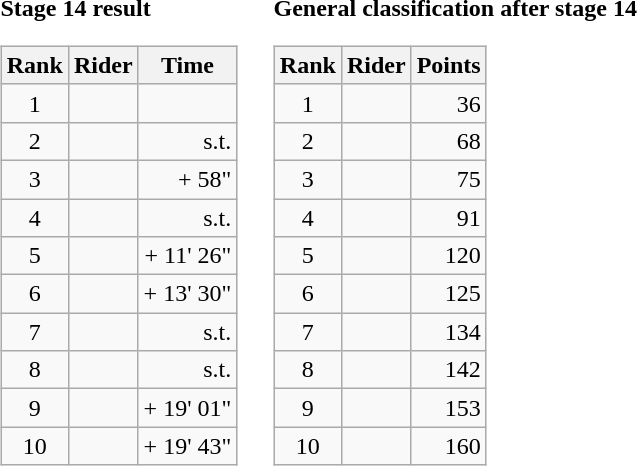<table>
<tr>
<td><strong>Stage 14 result</strong><br><table class="wikitable">
<tr>
<th scope="col">Rank</th>
<th scope="col">Rider</th>
<th scope="col">Time</th>
</tr>
<tr>
<td style="text-align:center;">1</td>
<td></td>
<td style="text-align:right;"></td>
</tr>
<tr>
<td style="text-align:center;">2</td>
<td></td>
<td style="text-align:right;">s.t.</td>
</tr>
<tr>
<td style="text-align:center;">3</td>
<td></td>
<td style="text-align:right;">+ 58"</td>
</tr>
<tr>
<td style="text-align:center;">4</td>
<td></td>
<td style="text-align:right;">s.t.</td>
</tr>
<tr>
<td style="text-align:center;">5</td>
<td></td>
<td style="text-align:right;">+ 11' 26"</td>
</tr>
<tr>
<td style="text-align:center;">6</td>
<td></td>
<td style="text-align:right;">+ 13' 30"</td>
</tr>
<tr>
<td style="text-align:center;">7</td>
<td></td>
<td style="text-align:right;">s.t.</td>
</tr>
<tr>
<td style="text-align:center;">8</td>
<td></td>
<td style="text-align:right;">s.t.</td>
</tr>
<tr>
<td style="text-align:center;">9</td>
<td></td>
<td style="text-align:right;">+ 19' 01"</td>
</tr>
<tr>
<td style="text-align:center;">10</td>
<td></td>
<td style="text-align:right;">+ 19' 43"</td>
</tr>
</table>
</td>
<td></td>
<td><strong>General classification after stage 14</strong><br><table class="wikitable">
<tr>
<th scope="col">Rank</th>
<th scope="col">Rider</th>
<th scope="col">Points</th>
</tr>
<tr>
<td style="text-align:center;">1</td>
<td></td>
<td style="text-align:right;">36</td>
</tr>
<tr>
<td style="text-align:center;">2</td>
<td></td>
<td style="text-align:right;">68</td>
</tr>
<tr>
<td style="text-align:center;">3</td>
<td></td>
<td style="text-align:right;">75</td>
</tr>
<tr>
<td style="text-align:center;">4</td>
<td></td>
<td style="text-align:right;">91</td>
</tr>
<tr>
<td style="text-align:center;">5</td>
<td></td>
<td style="text-align:right;">120</td>
</tr>
<tr>
<td style="text-align:center;">6</td>
<td></td>
<td style="text-align:right;">125</td>
</tr>
<tr>
<td style="text-align:center;">7</td>
<td></td>
<td style="text-align:right;">134</td>
</tr>
<tr>
<td style="text-align:center;">8</td>
<td></td>
<td style="text-align:right;">142</td>
</tr>
<tr>
<td style="text-align:center;">9</td>
<td></td>
<td style="text-align:right;">153</td>
</tr>
<tr>
<td style="text-align:center;">10</td>
<td></td>
<td style="text-align:right;">160</td>
</tr>
</table>
</td>
</tr>
</table>
